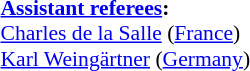<table style="width:100%; font-size:90%;">
<tr>
<td><br><strong><a href='#'>Assistant referees</a>:</strong>
<br><a href='#'>Charles de la Salle</a> (<a href='#'>France</a>)
<br><a href='#'>Karl Weingärtner</a> (<a href='#'>Germany</a>)</td>
</tr>
</table>
